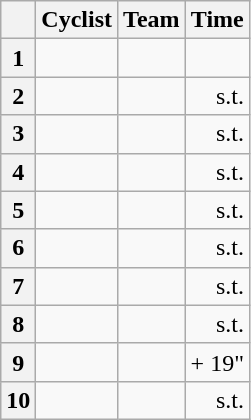<table class="wikitable">
<tr>
<th></th>
<th>Cyclist</th>
<th>Team</th>
<th>Time</th>
</tr>
<tr>
<th>1</th>
<td></td>
<td></td>
<td align="right"></td>
</tr>
<tr>
<th>2</th>
<td></td>
<td></td>
<td align="right">s.t.</td>
</tr>
<tr>
<th>3</th>
<td></td>
<td></td>
<td align="right">s.t.</td>
</tr>
<tr>
<th>4</th>
<td></td>
<td></td>
<td align="right">s.t.</td>
</tr>
<tr>
<th>5</th>
<td></td>
<td></td>
<td align="right">s.t.</td>
</tr>
<tr>
<th>6</th>
<td></td>
<td></td>
<td align="right">s.t.</td>
</tr>
<tr>
<th>7</th>
<td></td>
<td></td>
<td align="right">s.t.</td>
</tr>
<tr>
<th>8</th>
<td></td>
<td></td>
<td align="right">s.t.</td>
</tr>
<tr>
<th>9</th>
<td></td>
<td></td>
<td align="right">+ 19"</td>
</tr>
<tr>
<th>10</th>
<td></td>
<td></td>
<td align="right">s.t.</td>
</tr>
</table>
